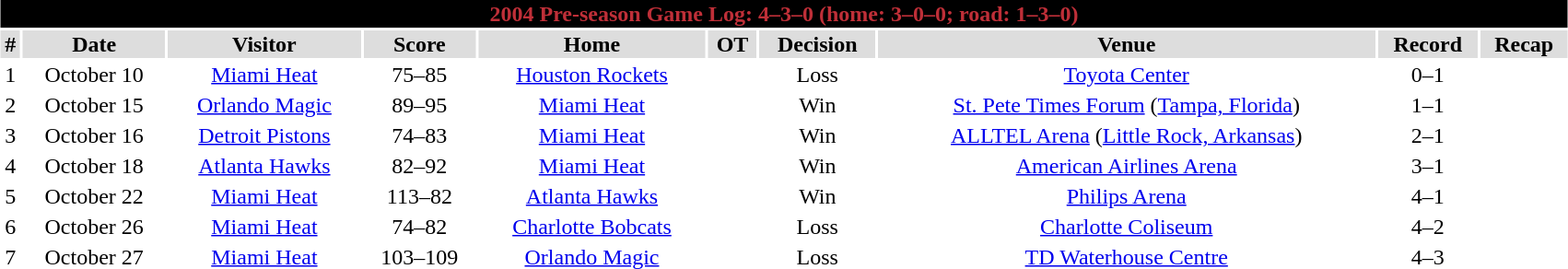<table class="toccolours collapsible" width=90% style="clear:both; margin:1.5em auto; text-align:center">
<tr>
<th colspan=11 style="background:black; color: #BF2F38;">2004 Pre-season Game Log: 4–3–0 (home: 3–0–0; road: 1–3–0)</th>
</tr>
<tr align="center" bgcolor="#dddddd">
<td><strong>#</strong></td>
<td><strong>Date</strong></td>
<td><strong>Visitor</strong></td>
<td><strong>Score</strong></td>
<td><strong>Home</strong></td>
<td><strong>OT</strong></td>
<td><strong>Decision</strong></td>
<td><strong>Venue</strong></td>
<td><strong>Record</strong></td>
<td><strong>Recap</strong></td>
</tr>
<tr align="center">
<td>1</td>
<td>October 10</td>
<td><a href='#'>Miami Heat</a></td>
<td>75–85</td>
<td><a href='#'>Houston Rockets</a></td>
<td></td>
<td>Loss</td>
<td><a href='#'>Toyota Center</a></td>
<td>0–1</td>
<td></td>
</tr>
<tr align="center">
<td>2</td>
<td>October 15</td>
<td><a href='#'>Orlando Magic</a></td>
<td>89–95</td>
<td><a href='#'>Miami Heat</a></td>
<td></td>
<td>Win</td>
<td><a href='#'>St. Pete Times Forum</a> (<a href='#'>Tampa, Florida</a>)</td>
<td>1–1</td>
<td></td>
</tr>
<tr align="center">
<td>3</td>
<td>October 16</td>
<td><a href='#'>Detroit Pistons</a></td>
<td>74–83</td>
<td><a href='#'>Miami Heat</a></td>
<td></td>
<td>Win</td>
<td><a href='#'>ALLTEL Arena</a> (<a href='#'>Little Rock, Arkansas</a>)</td>
<td>2–1</td>
<td></td>
</tr>
<tr align="center">
<td>4</td>
<td>October 18</td>
<td><a href='#'>Atlanta Hawks</a></td>
<td>82–92</td>
<td><a href='#'>Miami Heat</a></td>
<td></td>
<td>Win</td>
<td><a href='#'>American Airlines Arena</a></td>
<td>3–1</td>
<td></td>
</tr>
<tr align="center">
<td>5</td>
<td>October 22</td>
<td><a href='#'>Miami Heat</a></td>
<td>113–82</td>
<td><a href='#'>Atlanta Hawks</a></td>
<td></td>
<td>Win</td>
<td><a href='#'>Philips Arena</a></td>
<td>4–1</td>
<td></td>
</tr>
<tr align="center">
<td>6</td>
<td>October 26</td>
<td><a href='#'>Miami Heat</a></td>
<td>74–82</td>
<td><a href='#'>Charlotte Bobcats</a></td>
<td></td>
<td>Loss</td>
<td><a href='#'>Charlotte Coliseum</a></td>
<td>4–2</td>
<td></td>
</tr>
<tr align="center">
<td>7</td>
<td>October 27</td>
<td><a href='#'>Miami Heat</a></td>
<td>103–109</td>
<td><a href='#'>Orlando Magic</a></td>
<td></td>
<td>Loss</td>
<td><a href='#'>TD Waterhouse Centre</a></td>
<td>4–3</td>
<td></td>
</tr>
</table>
